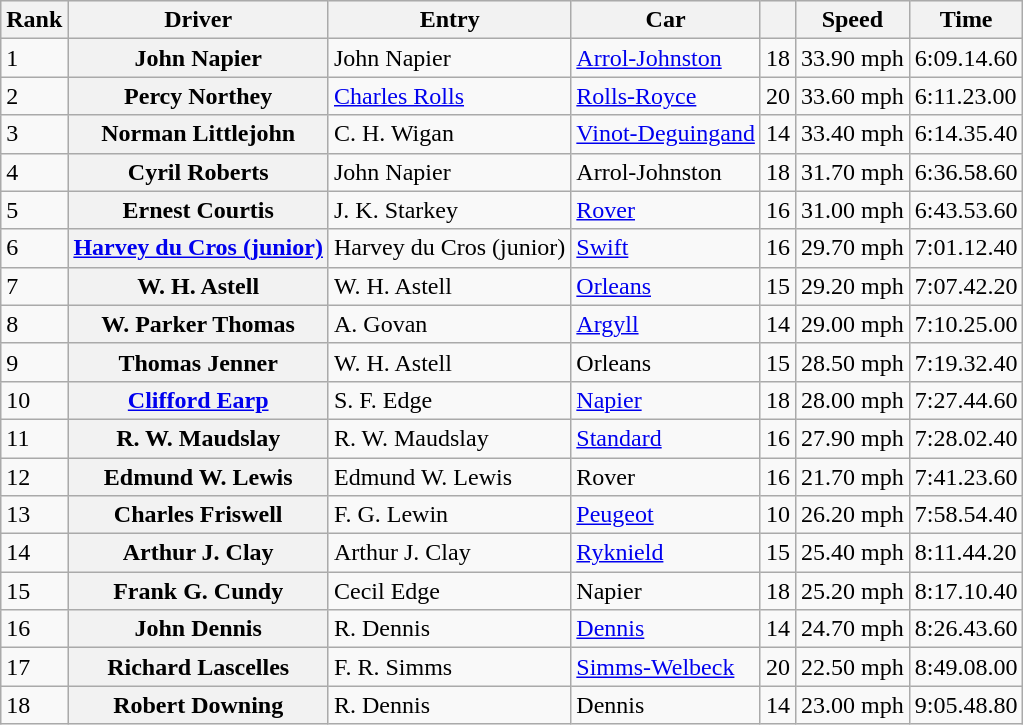<table class="wikitable plainrowheaders">
<tr style="background:#efefef;">
<th scope="col">Rank</th>
<th scope="col">Driver</th>
<th scope="col">Entry</th>
<th scope="col">Car</th>
<th scope="col"></th>
<th scope="col">Speed</th>
<th scope="col">Time</th>
</tr>
<tr>
<td>1</td>
<th scope="row">John Napier</th>
<td>John Napier</td>
<td><a href='#'>Arrol-Johnston</a></td>
<td>18</td>
<td>33.90 mph</td>
<td>6:09.14.60</td>
</tr>
<tr>
<td>2</td>
<th scope="row">Percy Northey</th>
<td><a href='#'>Charles Rolls</a></td>
<td><a href='#'>Rolls-Royce</a></td>
<td>20</td>
<td>33.60 mph</td>
<td>6:11.23.00</td>
</tr>
<tr>
<td>3</td>
<th scope="row">Norman Littlejohn</th>
<td>C. H. Wigan</td>
<td><a href='#'>Vinot-Deguingand</a></td>
<td>14</td>
<td>33.40 mph</td>
<td>6:14.35.40</td>
</tr>
<tr>
<td>4</td>
<th scope="row">Cyril Roberts</th>
<td>John Napier</td>
<td>Arrol-Johnston</td>
<td>18</td>
<td>31.70 mph</td>
<td>6:36.58.60</td>
</tr>
<tr>
<td>5</td>
<th scope="row">Ernest Courtis</th>
<td>J. K. Starkey</td>
<td><a href='#'>Rover</a></td>
<td>16</td>
<td>31.00 mph</td>
<td>6:43.53.60</td>
</tr>
<tr>
<td>6</td>
<th scope="row"><a href='#'>Harvey du Cros (junior)</a></th>
<td>Harvey du Cros (junior)</td>
<td><a href='#'>Swift</a></td>
<td>16</td>
<td>29.70 mph</td>
<td>7:01.12.40</td>
</tr>
<tr>
<td>7</td>
<th scope="row">W. H. Astell</th>
<td>W. H. Astell</td>
<td><a href='#'>Orleans</a></td>
<td>15</td>
<td>29.20 mph</td>
<td>7:07.42.20</td>
</tr>
<tr>
<td>8</td>
<th scope="row">W. Parker Thomas</th>
<td>A. Govan</td>
<td><a href='#'>Argyll</a></td>
<td>14</td>
<td>29.00 mph</td>
<td>7:10.25.00</td>
</tr>
<tr>
<td>9</td>
<th scope="row">Thomas Jenner</th>
<td>W. H. Astell</td>
<td>Orleans</td>
<td>15</td>
<td>28.50 mph</td>
<td>7:19.32.40</td>
</tr>
<tr>
<td>10</td>
<th scope="row"><a href='#'>Clifford Earp</a></th>
<td>S. F. Edge</td>
<td><a href='#'>Napier</a></td>
<td>18</td>
<td>28.00 mph</td>
<td>7:27.44.60</td>
</tr>
<tr>
<td>11</td>
<th scope="row">R. W. Maudslay</th>
<td>R. W. Maudslay</td>
<td><a href='#'>Standard</a></td>
<td>16</td>
<td>27.90 mph</td>
<td>7:28.02.40</td>
</tr>
<tr>
<td>12</td>
<th scope="row">Edmund W. Lewis</th>
<td>Edmund W. Lewis</td>
<td>Rover</td>
<td>16</td>
<td>21.70 mph</td>
<td>7:41.23.60</td>
</tr>
<tr>
<td>13</td>
<th scope="row">Charles Friswell</th>
<td>F. G. Lewin</td>
<td><a href='#'>Peugeot</a></td>
<td>10</td>
<td>26.20 mph</td>
<td>7:58.54.40</td>
</tr>
<tr>
<td>14</td>
<th scope="row">Arthur J. Clay</th>
<td>Arthur J. Clay</td>
<td><a href='#'>Ryknield</a></td>
<td>15</td>
<td>25.40 mph</td>
<td>8:11.44.20</td>
</tr>
<tr>
<td>15</td>
<th scope="row">Frank G. Cundy</th>
<td>Cecil Edge</td>
<td>Napier</td>
<td>18</td>
<td>25.20 mph</td>
<td>8:17.10.40</td>
</tr>
<tr>
<td>16</td>
<th scope="row">John Dennis</th>
<td>R. Dennis</td>
<td><a href='#'>Dennis</a></td>
<td>14</td>
<td>24.70 mph</td>
<td>8:26.43.60</td>
</tr>
<tr>
<td>17</td>
<th scope="row">Richard Lascelles</th>
<td>F. R. Simms</td>
<td><a href='#'>Simms-Welbeck</a></td>
<td>20</td>
<td>22.50 mph</td>
<td>8:49.08.00</td>
</tr>
<tr>
<td>18</td>
<th scope="row">Robert Downing</th>
<td>R. Dennis</td>
<td>Dennis</td>
<td>14</td>
<td>23.00 mph</td>
<td>9:05.48.80</td>
</tr>
</table>
